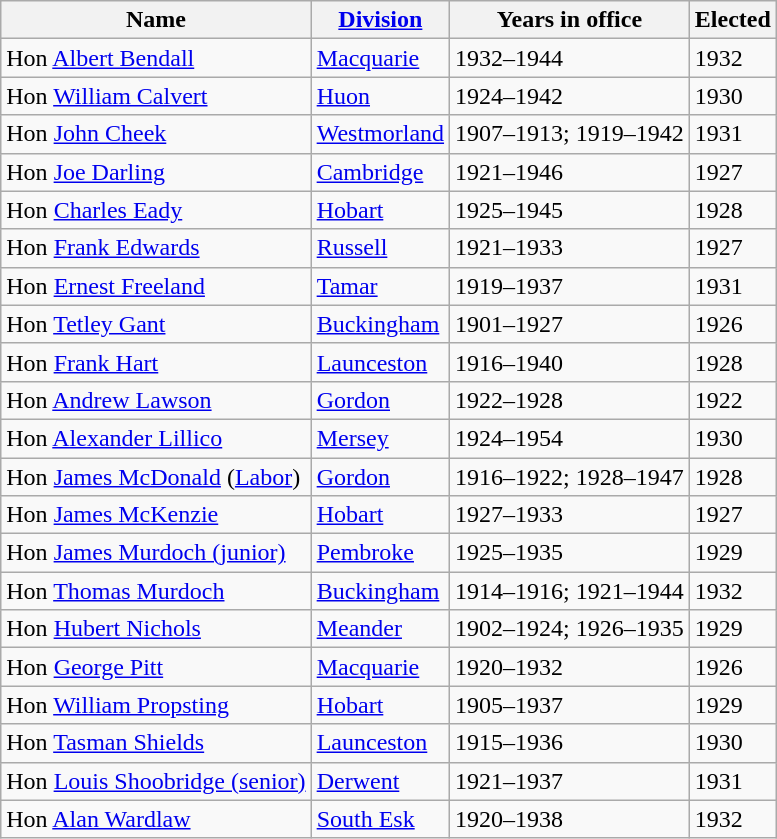<table class="wikitable sortable">
<tr>
<th><strong>Name</strong></th>
<th><strong><a href='#'>Division</a></strong></th>
<th><strong>Years in office</strong></th>
<th><strong>Elected</strong></th>
</tr>
<tr>
<td>Hon <a href='#'>Albert Bendall</a></td>
<td><a href='#'>Macquarie</a></td>
<td>1932–1944</td>
<td>1932</td>
</tr>
<tr>
<td>Hon <a href='#'>William Calvert</a></td>
<td><a href='#'>Huon</a></td>
<td>1924–1942</td>
<td>1930</td>
</tr>
<tr>
<td>Hon <a href='#'>John Cheek</a></td>
<td><a href='#'>Westmorland</a></td>
<td>1907–1913; 1919–1942</td>
<td>1931</td>
</tr>
<tr>
<td>Hon <a href='#'>Joe Darling</a></td>
<td><a href='#'>Cambridge</a></td>
<td>1921–1946</td>
<td>1927</td>
</tr>
<tr>
<td>Hon <a href='#'>Charles Eady</a></td>
<td><a href='#'>Hobart</a></td>
<td>1925–1945</td>
<td>1928</td>
</tr>
<tr>
<td>Hon <a href='#'>Frank Edwards</a></td>
<td><a href='#'>Russell</a></td>
<td>1921–1933</td>
<td>1927</td>
</tr>
<tr>
<td>Hon <a href='#'>Ernest Freeland</a></td>
<td><a href='#'>Tamar</a></td>
<td>1919–1937</td>
<td>1931</td>
</tr>
<tr>
<td>Hon <a href='#'>Tetley Gant</a></td>
<td><a href='#'>Buckingham</a></td>
<td>1901–1927</td>
<td>1926</td>
</tr>
<tr>
<td>Hon <a href='#'>Frank Hart</a></td>
<td><a href='#'>Launceston</a></td>
<td>1916–1940</td>
<td>1928</td>
</tr>
<tr>
<td>Hon <a href='#'>Andrew Lawson</a></td>
<td><a href='#'>Gordon</a></td>
<td>1922–1928</td>
<td>1922</td>
</tr>
<tr>
<td>Hon <a href='#'>Alexander Lillico</a></td>
<td><a href='#'>Mersey</a></td>
<td>1924–1954</td>
<td>1930</td>
</tr>
<tr>
<td>Hon <a href='#'>James McDonald</a> (<a href='#'>Labor</a>)</td>
<td><a href='#'>Gordon</a></td>
<td>1916–1922; 1928–1947</td>
<td>1928</td>
</tr>
<tr>
<td>Hon <a href='#'>James McKenzie</a></td>
<td><a href='#'>Hobart</a></td>
<td>1927–1933</td>
<td>1927</td>
</tr>
<tr>
<td>Hon <a href='#'>James Murdoch (junior)</a></td>
<td><a href='#'>Pembroke</a></td>
<td>1925–1935</td>
<td>1929</td>
</tr>
<tr>
<td>Hon <a href='#'>Thomas Murdoch</a></td>
<td><a href='#'>Buckingham</a></td>
<td>1914–1916; 1921–1944</td>
<td>1932</td>
</tr>
<tr>
<td>Hon <a href='#'>Hubert Nichols</a></td>
<td><a href='#'>Meander</a></td>
<td>1902–1924; 1926–1935</td>
<td>1929</td>
</tr>
<tr>
<td>Hon <a href='#'>George Pitt</a></td>
<td><a href='#'>Macquarie</a></td>
<td>1920–1932</td>
<td>1926</td>
</tr>
<tr>
<td>Hon <a href='#'>William Propsting</a></td>
<td><a href='#'>Hobart</a></td>
<td>1905–1937</td>
<td>1929</td>
</tr>
<tr>
<td>Hon <a href='#'>Tasman Shields</a></td>
<td><a href='#'>Launceston</a></td>
<td>1915–1936</td>
<td>1930</td>
</tr>
<tr>
<td>Hon <a href='#'>Louis Shoobridge (senior)</a></td>
<td><a href='#'>Derwent</a></td>
<td>1921–1937</td>
<td>1931</td>
</tr>
<tr>
<td>Hon <a href='#'>Alan Wardlaw</a></td>
<td><a href='#'>South Esk</a></td>
<td>1920–1938</td>
<td>1932</td>
</tr>
</table>
